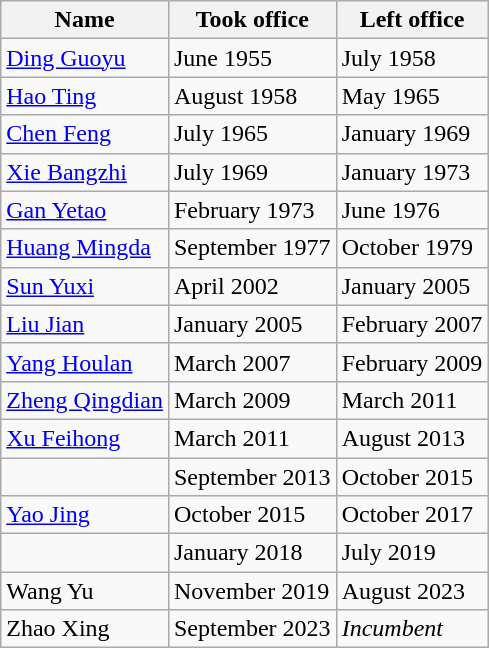<table class=wikitable>
<tr>
<th>Name</th>
<th>Took office</th>
<th>Left office</th>
</tr>
<tr>
<td><a href='#'>Ding Guoyu</a></td>
<td>June 1955</td>
<td>July 1958</td>
</tr>
<tr>
<td><a href='#'>Hao Ting</a></td>
<td>August 1958</td>
<td>May 1965</td>
</tr>
<tr>
<td><a href='#'>Chen Feng</a></td>
<td>July 1965</td>
<td>January 1969</td>
</tr>
<tr>
<td><a href='#'>Xie Bangzhi</a></td>
<td>July 1969</td>
<td>January 1973</td>
</tr>
<tr>
<td><a href='#'>Gan Yetao</a></td>
<td>February 1973</td>
<td>June 1976</td>
</tr>
<tr>
<td><a href='#'>Huang Mingda</a></td>
<td>September 1977</td>
<td>October 1979</td>
</tr>
<tr>
<td><a href='#'>Sun Yuxi</a></td>
<td>April 2002</td>
<td>January 2005</td>
</tr>
<tr>
<td><a href='#'>Liu Jian</a></td>
<td>January 2005</td>
<td>February 2007</td>
</tr>
<tr>
<td><a href='#'>Yang Houlan</a></td>
<td>March 2007</td>
<td>February 2009</td>
</tr>
<tr>
<td><a href='#'>Zheng Qingdian</a></td>
<td>March 2009</td>
<td>March 2011</td>
</tr>
<tr>
<td><a href='#'>Xu Feihong</a></td>
<td>March 2011</td>
<td>August 2013</td>
</tr>
<tr>
<td></td>
<td>September 2013</td>
<td>October 2015</td>
</tr>
<tr>
<td><a href='#'>Yao Jing</a></td>
<td>October 2015</td>
<td>October 2017</td>
</tr>
<tr>
<td></td>
<td>January 2018</td>
<td>July 2019</td>
</tr>
<tr>
<td>Wang Yu</td>
<td>November 2019</td>
<td>August 2023</td>
</tr>
<tr>
<td>Zhao Xing</td>
<td>September 2023</td>
<td><em>Incumbent</em></td>
</tr>
</table>
